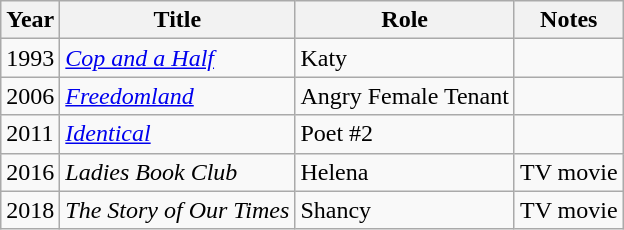<table class="wikitable plainrowheaders sortable" style="margin-right: 0;">
<tr>
<th>Year</th>
<th>Title</th>
<th>Role</th>
<th>Notes</th>
</tr>
<tr>
<td>1993</td>
<td><em><a href='#'>Cop and a Half</a></em></td>
<td>Katy</td>
<td></td>
</tr>
<tr>
<td>2006</td>
<td><em><a href='#'>Freedomland</a></em></td>
<td>Angry Female Tenant</td>
<td></td>
</tr>
<tr>
<td>2011</td>
<td><em><a href='#'>Identical</a></em></td>
<td>Poet #2</td>
<td></td>
</tr>
<tr>
<td>2016</td>
<td><em>Ladies Book Club</em></td>
<td>Helena</td>
<td>TV movie</td>
</tr>
<tr>
<td>2018</td>
<td><em>The Story of Our Times</em></td>
<td>Shancy</td>
<td>TV movie</td>
</tr>
</table>
